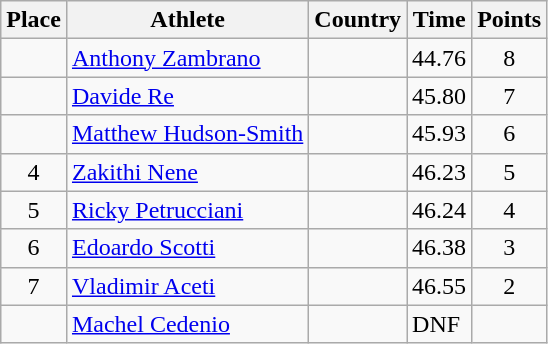<table class="wikitable">
<tr>
<th>Place</th>
<th>Athlete</th>
<th>Country</th>
<th>Time</th>
<th>Points</th>
</tr>
<tr>
<td align=center></td>
<td><a href='#'>Anthony Zambrano</a></td>
<td></td>
<td>44.76</td>
<td align=center>8</td>
</tr>
<tr>
<td align=center></td>
<td><a href='#'>Davide Re</a></td>
<td></td>
<td>45.80</td>
<td align=center>7</td>
</tr>
<tr>
<td align=center></td>
<td><a href='#'>Matthew Hudson-Smith</a></td>
<td></td>
<td>45.93</td>
<td align=center>6</td>
</tr>
<tr>
<td align=center>4</td>
<td><a href='#'>Zakithi Nene</a></td>
<td></td>
<td>46.23</td>
<td align=center>5</td>
</tr>
<tr>
<td align=center>5</td>
<td><a href='#'>Ricky Petrucciani</a></td>
<td></td>
<td>46.24</td>
<td align=center>4</td>
</tr>
<tr>
<td align=center>6</td>
<td><a href='#'>Edoardo Scotti</a></td>
<td></td>
<td>46.38</td>
<td align=center>3</td>
</tr>
<tr>
<td align=center>7</td>
<td><a href='#'>Vladimir Aceti</a></td>
<td></td>
<td>46.55</td>
<td align=center>2</td>
</tr>
<tr>
<td align=center></td>
<td><a href='#'>Machel Cedenio</a></td>
<td></td>
<td>DNF</td>
<td align=center></td>
</tr>
</table>
